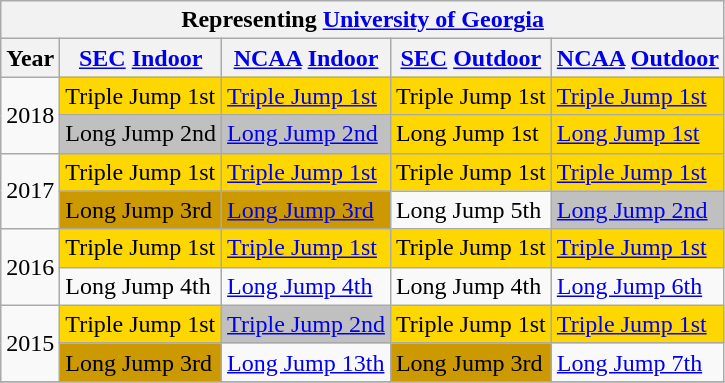<table class="wikitable sortable">
<tr>
<th colspan="7">Representing <a href='#'>University of Georgia</a></th>
</tr>
<tr>
<th>Year</th>
<th><a href='#'>SEC</a> <a href='#'>Indoor</a></th>
<th><a href='#'>NCAA</a> <a href='#'>Indoor</a></th>
<th><a href='#'>SEC</a> <a href='#'>Outdoor</a></th>
<th><a href='#'>NCAA</a> <a href='#'>Outdoor</a></th>
</tr>
<tr>
<td rowspan="2">2018</td>
<td bgcolor="gold">Triple Jump 1st<br></td>
<td bgcolor="gold"><a href='#'>Triple Jump 1st<br></a></td>
<td bgcolor="gold">Triple Jump 1st<br></td>
<td bgcolor="gold"><a href='#'>Triple Jump 1st<br></a></td>
</tr>
<tr>
<td bgcolor="silver">Long Jump 2nd<br></td>
<td bgcolor="silver"><a href='#'>Long Jump 2nd<br></a></td>
<td bgcolor="gold">Long Jump 1st<br></td>
<td bgcolor="gold"><a href='#'>Long Jump 1st<br></a></td>
</tr>
<tr>
<td rowspan="2">2017</td>
<td bgcolor="gold">Triple Jump 1st<br></td>
<td bgcolor="gold"><a href='#'>Triple Jump 1st<br></a></td>
<td bgcolor="gold">Triple Jump 1st<br></td>
<td bgcolor="gold"><a href='#'>Triple Jump 1st<br></a></td>
</tr>
<tr>
<td bgcolor="cc9900">Long Jump 3rd<br></td>
<td bgcolor="cc9900"><a href='#'>Long Jump 3rd<br></a></td>
<td>Long Jump 5th<br></td>
<td bgcolor="silver"><a href='#'>Long Jump 2nd<br></a></td>
</tr>
<tr>
<td rowspan="2">2016</td>
<td bgcolor="gold">Triple Jump 1st<br></td>
<td bgcolor="gold"><a href='#'>Triple Jump 1st<br></a></td>
<td bgcolor="gold">Triple Jump 1st<br></td>
<td bgcolor="gold"><a href='#'>Triple Jump 1st<br></a></td>
</tr>
<tr>
<td>Long Jump 4th<br></td>
<td><a href='#'>Long Jump 4th<br></a></td>
<td>Long Jump 4th<br></td>
<td><a href='#'>Long Jump 6th<br></a></td>
</tr>
<tr>
<td rowspan="2">2015</td>
<td bgcolor="gold">Triple Jump 1st<br></td>
<td bgcolor="silver"><a href='#'>Triple Jump 2nd<br></a></td>
<td bgcolor="gold">Triple Jump 1st<br></td>
<td bgcolor="gold"><a href='#'>Triple Jump 1st<br></a></td>
</tr>
<tr>
<td bgcolor="cc9900">Long Jump 3rd<br></td>
<td><a href='#'>Long Jump 13th<br></a></td>
<td bgcolor="cc9900">Long Jump 3rd<br></td>
<td><a href='#'>Long Jump 7th<br></a></td>
</tr>
<tr>
</tr>
</table>
